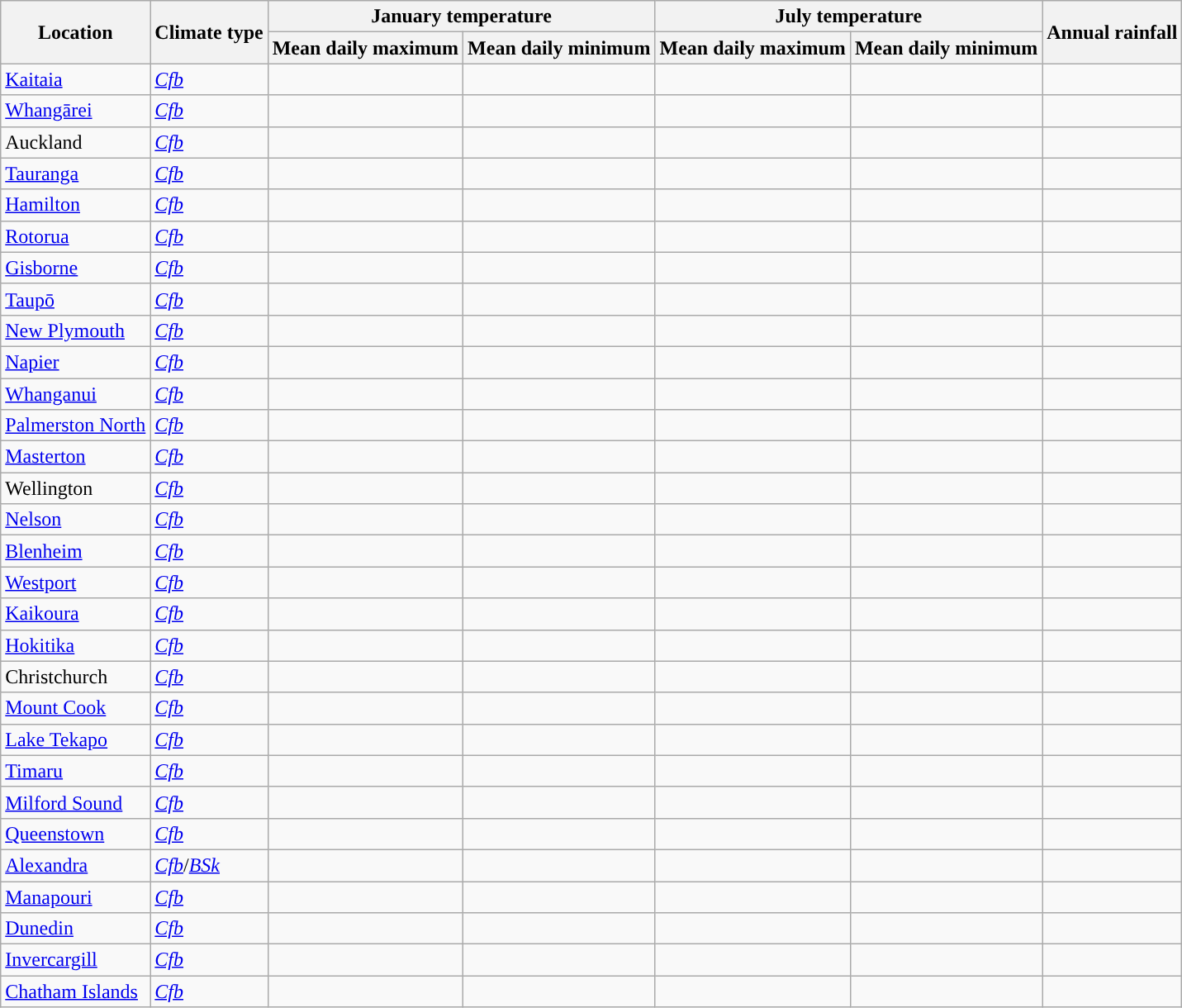<table class="wikitable sortable" style=text-align:right;">
<tr>
<th rowspan="2">Location</th>
<th rowspan="2">Climate type</th>
<th colspan="2">January temperature</th>
<th colspan="2">July temperature</th>
<th rowspan="2">Annual rainfall</th>
</tr>
<tr>
<th>Mean daily maximum</th>
<th>Mean daily minimum</th>
<th>Mean daily maximum</th>
<th>Mean daily minimum</th>
</tr>
<tr>
<td style="text-align:left;"><a href='#'>Kaitaia</a></td>
<td style="text-align:left;"><a href='#'><em>Cfb</em></a></td>
<td></td>
<td></td>
<td></td>
<td></td>
<td></td>
</tr>
<tr>
<td style="text-align:left;"><a href='#'>Whangārei</a></td>
<td style="text-align:left;"><a href='#'><em>Cfb</em></a></td>
<td></td>
<td></td>
<td></td>
<td></td>
<td></td>
</tr>
<tr>
<td style="text-align:left;">Auckland</td>
<td style="text-align:left;"><a href='#'><em>Cfb</em></a></td>
<td></td>
<td></td>
<td></td>
<td></td>
<td></td>
</tr>
<tr>
<td style="text-align:left;"><a href='#'>Tauranga</a></td>
<td style="text-align:left;"><a href='#'><em>Cfb</em></a></td>
<td></td>
<td></td>
<td></td>
<td></td>
<td></td>
</tr>
<tr>
<td style="text-align:left;"><a href='#'>Hamilton</a></td>
<td style="text-align:left;"><a href='#'><em>Cfb</em></a></td>
<td></td>
<td></td>
<td></td>
<td></td>
<td></td>
</tr>
<tr>
<td style="text-align:left;"><a href='#'>Rotorua</a></td>
<td style="text-align:left;"><a href='#'><em>Cfb</em></a></td>
<td></td>
<td></td>
<td></td>
<td></td>
<td></td>
</tr>
<tr>
<td style="text-align:left;"><a href='#'>Gisborne</a></td>
<td style="text-align:left;"><a href='#'><em>Cfb</em></a></td>
<td></td>
<td></td>
<td></td>
<td></td>
<td></td>
</tr>
<tr>
<td style="text-align:left;"><a href='#'>Taupō</a></td>
<td style="text-align:left;"><a href='#'><em>Cfb</em></a></td>
<td></td>
<td></td>
<td></td>
<td></td>
<td></td>
</tr>
<tr>
<td style="text-align:left;"><a href='#'>New Plymouth</a></td>
<td style="text-align:left;"><a href='#'><em>Cfb</em></a></td>
<td></td>
<td></td>
<td></td>
<td></td>
<td></td>
</tr>
<tr>
<td style="text-align:left;"><a href='#'>Napier</a></td>
<td style="text-align:left;"><a href='#'><em>Cfb</em></a></td>
<td></td>
<td></td>
<td></td>
<td></td>
<td></td>
</tr>
<tr>
<td style="text-align:left;"><a href='#'>Whanganui</a></td>
<td style="text-align:left;"><a href='#'><em>Cfb</em></a></td>
<td></td>
<td></td>
<td></td>
<td></td>
<td></td>
</tr>
<tr>
<td style="text-align:left;"><a href='#'>Palmerston North</a></td>
<td style="text-align:left;"><a href='#'><em>Cfb</em></a></td>
<td></td>
<td></td>
<td></td>
<td></td>
<td></td>
</tr>
<tr>
<td style="text-align:left;"><a href='#'>Masterton</a></td>
<td style="text-align:left;"><a href='#'><em>Cfb</em></a></td>
<td></td>
<td></td>
<td></td>
<td></td>
<td></td>
</tr>
<tr>
<td style="text-align:left;">Wellington</td>
<td style="text-align:left;"><a href='#'><em>Cfb</em></a></td>
<td></td>
<td></td>
<td></td>
<td></td>
<td></td>
</tr>
<tr>
<td style="text-align:left;"><a href='#'>Nelson</a></td>
<td style="text-align:left;"><a href='#'><em>Cfb</em></a></td>
<td></td>
<td></td>
<td></td>
<td></td>
<td></td>
</tr>
<tr>
<td style="text-align:left;"><a href='#'>Blenheim</a></td>
<td style="text-align:left;"><a href='#'><em>Cfb</em></a></td>
<td></td>
<td></td>
<td></td>
<td></td>
<td></td>
</tr>
<tr>
<td style="text-align:left;"><a href='#'>Westport</a></td>
<td style="text-align:left;"><a href='#'><em>Cfb</em></a></td>
<td></td>
<td></td>
<td></td>
<td></td>
<td></td>
</tr>
<tr>
<td style="text-align:left;"><a href='#'>Kaikoura</a></td>
<td style="text-align:left;"><a href='#'><em>Cfb</em></a></td>
<td></td>
<td></td>
<td></td>
<td></td>
<td></td>
</tr>
<tr>
<td style="text-align:left;"><a href='#'>Hokitika</a></td>
<td style="text-align:left;"><a href='#'><em>Cfb</em></a></td>
<td></td>
<td></td>
<td></td>
<td></td>
<td></td>
</tr>
<tr>
<td style="text-align:left;">Christchurch</td>
<td style="text-align:left;"><a href='#'><em>Cfb</em></a></td>
<td></td>
<td></td>
<td></td>
<td></td>
<td></td>
</tr>
<tr>
<td style="text-align:left;"><a href='#'>Mount Cook</a></td>
<td style="text-align:left;"><a href='#'><em>Cfb</em></a></td>
<td></td>
<td></td>
<td></td>
<td></td>
<td></td>
</tr>
<tr>
<td style="text-align:left;"><a href='#'>Lake Tekapo</a></td>
<td style="text-align:left;"><a href='#'><em>Cfb</em></a></td>
<td></td>
<td></td>
<td></td>
<td></td>
<td></td>
</tr>
<tr>
<td style="text-align:left;"><a href='#'>Timaru</a></td>
<td style="text-align:left;"><a href='#'><em>Cfb</em></a></td>
<td></td>
<td></td>
<td></td>
<td></td>
<td></td>
</tr>
<tr>
<td style="text-align:left;"><a href='#'>Milford Sound</a></td>
<td style="text-align:left;"><a href='#'><em>Cfb</em></a></td>
<td></td>
<td></td>
<td></td>
<td></td>
<td></td>
</tr>
<tr>
<td style="text-align:left;"><a href='#'>Queenstown</a></td>
<td style="text-align:left;"><a href='#'><em>Cfb</em></a></td>
<td></td>
<td></td>
<td></td>
<td></td>
<td></td>
</tr>
<tr>
<td style="text-align:left;"><a href='#'>Alexandra</a></td>
<td style="text-align:left;"><a href='#'><em>Cfb</em></a>/<em><a href='#'>BSk</a></em></td>
<td></td>
<td></td>
<td></td>
<td></td>
<td></td>
</tr>
<tr>
<td style="text-align:left;"><a href='#'>Manapouri</a></td>
<td style="text-align:left;"><a href='#'><em>Cfb</em></a></td>
<td></td>
<td></td>
<td></td>
<td></td>
<td></td>
</tr>
<tr>
<td style="text-align:left;"><a href='#'>Dunedin</a></td>
<td style="text-align:left;"><a href='#'><em>Cfb</em></a></td>
<td></td>
<td></td>
<td></td>
<td></td>
<td></td>
</tr>
<tr>
<td style="text-align:left;"><a href='#'>Invercargill</a></td>
<td style="text-align:left;"><a href='#'><em>Cfb</em></a></td>
<td></td>
<td></td>
<td></td>
<td></td>
<td></td>
</tr>
<tr>
<td style="text-align:left;"><a href='#'>Chatham Islands</a></td>
<td style="text-align:left;"><a href='#'><em>Cfb</em></a></td>
<td></td>
<td></td>
<td></td>
<td></td>
<td></td>
</tr>
</table>
